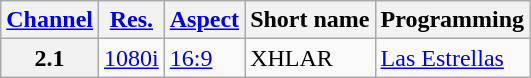<table class="wikitable">
<tr>
<th scope = "col"><a href='#'>Channel</a></th>
<th scope = "col"><a href='#'>Res.</a></th>
<th scope = "col"><a href='#'>Aspect</a></th>
<th scope = "col">Short name</th>
<th scope = "col">Programming</th>
</tr>
<tr>
<th scope = "row">2.1</th>
<td><a href='#'>1080i</a></td>
<td><a href='#'>16:9</a></td>
<td>XHLAR</td>
<td><a href='#'>Las Estrellas</a></td>
</tr>
</table>
